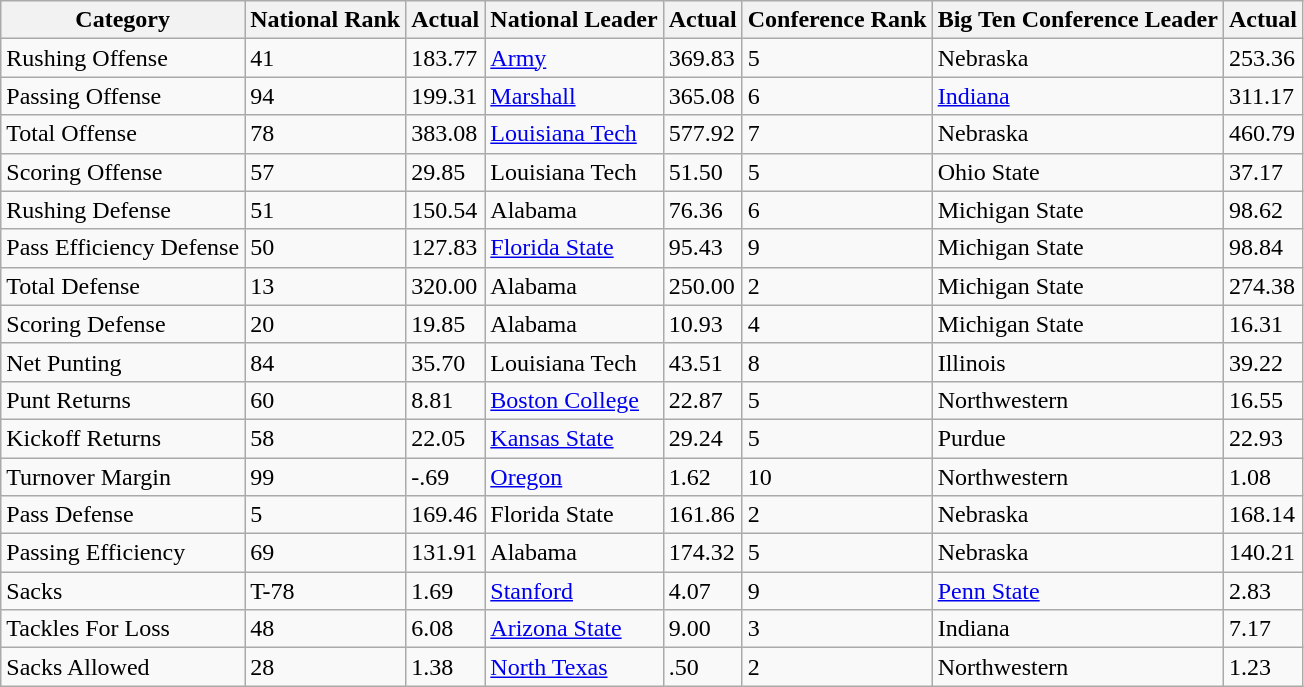<table class="wikitable" style="text-align:left">
<tr>
<th>Category</th>
<th>National Rank</th>
<th>Actual</th>
<th>National Leader</th>
<th>Actual</th>
<th>Conference Rank</th>
<th>Big Ten Conference Leader</th>
<th>Actual</th>
</tr>
<tr>
<td>Rushing Offense</td>
<td>41</td>
<td>183.77</td>
<td><a href='#'>Army</a></td>
<td>369.83</td>
<td>5</td>
<td>Nebraska</td>
<td>253.36</td>
</tr>
<tr>
<td>Passing Offense</td>
<td>94</td>
<td>199.31</td>
<td><a href='#'>Marshall</a></td>
<td>365.08</td>
<td>6</td>
<td><a href='#'>Indiana</a></td>
<td>311.17</td>
</tr>
<tr>
<td>Total Offense</td>
<td>78</td>
<td>383.08</td>
<td><a href='#'>Louisiana Tech</a></td>
<td>577.92</td>
<td>7</td>
<td>Nebraska</td>
<td>460.79</td>
</tr>
<tr>
<td>Scoring Offense</td>
<td>57</td>
<td>29.85</td>
<td>Louisiana Tech</td>
<td>51.50</td>
<td>5</td>
<td>Ohio State</td>
<td>37.17</td>
</tr>
<tr>
<td>Rushing Defense</td>
<td>51</td>
<td>150.54</td>
<td>Alabama</td>
<td>76.36</td>
<td>6</td>
<td>Michigan State</td>
<td>98.62</td>
</tr>
<tr>
<td>Pass Efficiency Defense</td>
<td>50</td>
<td>127.83</td>
<td><a href='#'>Florida State</a></td>
<td>95.43</td>
<td>9</td>
<td>Michigan State</td>
<td>98.84</td>
</tr>
<tr>
<td>Total Defense</td>
<td>13</td>
<td>320.00</td>
<td>Alabama</td>
<td>250.00</td>
<td>2</td>
<td>Michigan State</td>
<td>274.38</td>
</tr>
<tr>
<td>Scoring Defense</td>
<td>20</td>
<td>19.85</td>
<td>Alabama</td>
<td>10.93</td>
<td>4</td>
<td>Michigan State</td>
<td>16.31</td>
</tr>
<tr>
<td>Net Punting</td>
<td>84</td>
<td>35.70</td>
<td>Louisiana Tech</td>
<td>43.51</td>
<td>8</td>
<td>Illinois</td>
<td>39.22</td>
</tr>
<tr>
<td>Punt Returns</td>
<td>60</td>
<td>8.81</td>
<td><a href='#'>Boston College</a></td>
<td>22.87</td>
<td>5</td>
<td>Northwestern</td>
<td>16.55</td>
</tr>
<tr>
<td>Kickoff Returns</td>
<td>58</td>
<td>22.05</td>
<td><a href='#'>Kansas State</a></td>
<td>29.24</td>
<td>5</td>
<td>Purdue</td>
<td>22.93</td>
</tr>
<tr>
<td>Turnover Margin</td>
<td>99</td>
<td>-.69</td>
<td><a href='#'>Oregon</a></td>
<td>1.62</td>
<td>10</td>
<td>Northwestern</td>
<td>1.08</td>
</tr>
<tr>
<td>Pass Defense</td>
<td>5</td>
<td>169.46</td>
<td>Florida State</td>
<td>161.86</td>
<td>2</td>
<td>Nebraska</td>
<td>168.14</td>
</tr>
<tr>
<td>Passing Efficiency</td>
<td>69</td>
<td>131.91</td>
<td>Alabama</td>
<td>174.32</td>
<td>5</td>
<td>Nebraska</td>
<td>140.21</td>
</tr>
<tr>
<td>Sacks</td>
<td>T-78</td>
<td>1.69</td>
<td><a href='#'>Stanford</a></td>
<td>4.07</td>
<td>9</td>
<td><a href='#'>Penn State</a></td>
<td>2.83</td>
</tr>
<tr>
<td>Tackles For Loss</td>
<td>48</td>
<td>6.08</td>
<td><a href='#'>Arizona State</a></td>
<td>9.00</td>
<td>3</td>
<td>Indiana</td>
<td>7.17</td>
</tr>
<tr>
<td>Sacks Allowed</td>
<td>28</td>
<td>1.38</td>
<td><a href='#'>North Texas</a></td>
<td>.50</td>
<td>2</td>
<td>Northwestern</td>
<td>1.23</td>
</tr>
</table>
